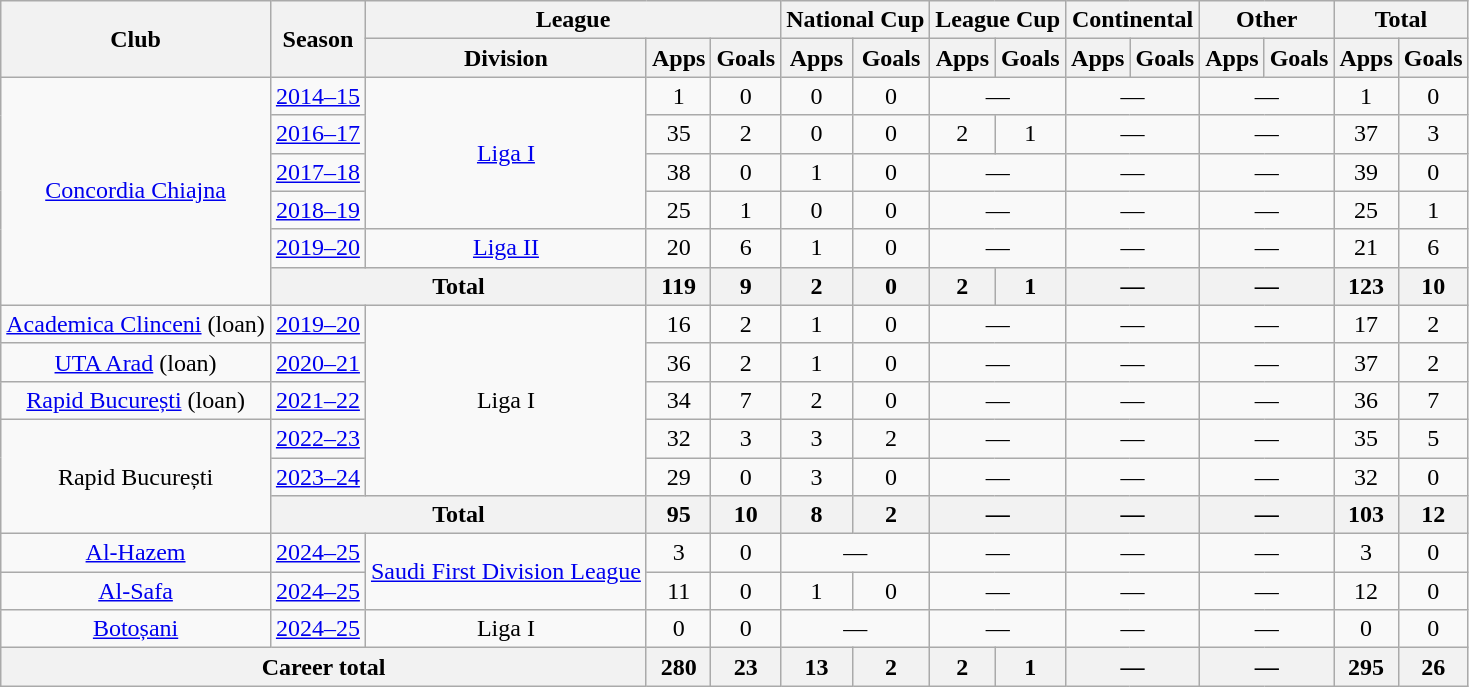<table class=wikitable style=text-align:center>
<tr>
<th rowspan=2>Club</th>
<th rowspan=2>Season</th>
<th colspan=3>League</th>
<th colspan=2>National Cup</th>
<th colspan=2>League Cup</th>
<th colspan=2>Continental</th>
<th colspan=2>Other</th>
<th colspan=2>Total</th>
</tr>
<tr>
<th>Division</th>
<th>Apps</th>
<th>Goals</th>
<th>Apps</th>
<th>Goals</th>
<th>Apps</th>
<th>Goals</th>
<th>Apps</th>
<th>Goals</th>
<th>Apps</th>
<th>Goals</th>
<th>Apps</th>
<th>Goals</th>
</tr>
<tr>
<td rowspan="6"><a href='#'>Concordia Chiajna</a></td>
<td><a href='#'>2014–15</a></td>
<td rowspan="4"><a href='#'>Liga I</a></td>
<td>1</td>
<td>0</td>
<td>0</td>
<td>0</td>
<td colspan="2">—</td>
<td colspan="2">—</td>
<td colspan="2">—</td>
<td>1</td>
<td>0</td>
</tr>
<tr>
<td><a href='#'>2016–17</a></td>
<td>35</td>
<td>2</td>
<td>0</td>
<td>0</td>
<td>2</td>
<td>1</td>
<td colspan="2">—</td>
<td colspan="2">—</td>
<td>37</td>
<td>3</td>
</tr>
<tr>
<td><a href='#'>2017–18</a></td>
<td>38</td>
<td>0</td>
<td>1</td>
<td>0</td>
<td colspan="2">—</td>
<td colspan="2">—</td>
<td colspan="2">—</td>
<td>39</td>
<td>0</td>
</tr>
<tr>
<td><a href='#'>2018–19</a></td>
<td>25</td>
<td>1</td>
<td>0</td>
<td>0</td>
<td colspan="2">—</td>
<td colspan="2">—</td>
<td colspan="2">—</td>
<td>25</td>
<td>1</td>
</tr>
<tr>
<td><a href='#'>2019–20</a></td>
<td rowspan="1"><a href='#'>Liga II</a></td>
<td>20</td>
<td>6</td>
<td>1</td>
<td>0</td>
<td colspan="2">—</td>
<td colspan="2">—</td>
<td colspan="2">—</td>
<td>21</td>
<td>6</td>
</tr>
<tr>
<th colspan="2">Total</th>
<th>119</th>
<th>9</th>
<th>2</th>
<th>0</th>
<th>2</th>
<th>1</th>
<th colspan="2">—</th>
<th colspan="2">—</th>
<th>123</th>
<th>10</th>
</tr>
<tr>
<td><a href='#'>Academica Clinceni</a> (loan)</td>
<td><a href='#'>2019–20</a></td>
<td rowspan="5">Liga I</td>
<td>16</td>
<td>2</td>
<td>1</td>
<td>0</td>
<td colspan="2">—</td>
<td colspan="2">—</td>
<td colspan="2">—</td>
<td>17</td>
<td>2</td>
</tr>
<tr>
<td><a href='#'>UTA Arad</a> (loan)</td>
<td><a href='#'>2020–21</a></td>
<td>36</td>
<td>2</td>
<td>1</td>
<td>0</td>
<td colspan="2">—</td>
<td colspan="2">—</td>
<td colspan="2">—</td>
<td>37</td>
<td>2</td>
</tr>
<tr>
<td rowspan="1"><a href='#'>Rapid București</a> (loan)</td>
<td><a href='#'>2021–22</a></td>
<td>34</td>
<td>7</td>
<td>2</td>
<td>0</td>
<td colspan="2">—</td>
<td colspan="2">—</td>
<td colspan="2">—</td>
<td>36</td>
<td>7</td>
</tr>
<tr>
<td rowspan="3">Rapid București</td>
<td><a href='#'>2022–23</a></td>
<td>32</td>
<td>3</td>
<td>3</td>
<td>2</td>
<td colspan="2">—</td>
<td colspan="2">—</td>
<td colspan="2">—</td>
<td>35</td>
<td>5</td>
</tr>
<tr>
<td><a href='#'>2023–24</a></td>
<td>29</td>
<td>0</td>
<td>3</td>
<td>0</td>
<td colspan="2">—</td>
<td colspan="2">—</td>
<td colspan="2">—</td>
<td>32</td>
<td>0</td>
</tr>
<tr>
<th colspan="2">Total</th>
<th>95</th>
<th>10</th>
<th>8</th>
<th>2</th>
<th colspan="2">—</th>
<th colspan="2">—</th>
<th colspan="2">—</th>
<th>103</th>
<th>12</th>
</tr>
<tr>
<td><a href='#'>Al-Hazem</a></td>
<td><a href='#'>2024–25</a></td>
<td rowspan="2"><a href='#'>Saudi First Division League</a></td>
<td>3</td>
<td>0</td>
<td colspan="2">—</td>
<td colspan="2">—</td>
<td colspan="2">—</td>
<td colspan="2">—</td>
<td>3</td>
<td>0</td>
</tr>
<tr>
<td><a href='#'>Al-Safa</a></td>
<td><a href='#'>2024–25</a></td>
<td>11</td>
<td>0</td>
<td>1</td>
<td>0</td>
<td colspan="2">—</td>
<td colspan="2">—</td>
<td colspan="2">—</td>
<td>12</td>
<td>0</td>
</tr>
<tr>
<td rowspan="1"><a href='#'>Botoșani</a></td>
<td><a href='#'>2024–25</a></td>
<td>Liga I</td>
<td>0</td>
<td>0</td>
<td colspan="2">—</td>
<td colspan="2">—</td>
<td colspan="2">—</td>
<td colspan="2">—</td>
<td>0</td>
<td>0</td>
</tr>
<tr>
<th colspan="3">Career total</th>
<th>280</th>
<th>23</th>
<th>13</th>
<th>2</th>
<th>2</th>
<th>1</th>
<th colspan="2">—</th>
<th colspan="2">—</th>
<th>295</th>
<th>26</th>
</tr>
</table>
